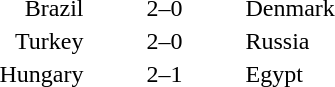<table style="text-align:center">
<tr>
<th width=200></th>
<th width=100></th>
<th width=200></th>
</tr>
<tr>
<td align=right>Brazil</td>
<td>2–0</td>
<td align=left>Denmark</td>
</tr>
<tr>
<td align=right>Turkey</td>
<td>2–0</td>
<td align=left>Russia</td>
</tr>
<tr>
<td align=right>Hungary</td>
<td>2–1</td>
<td align=left>Egypt</td>
</tr>
<tr>
</tr>
</table>
